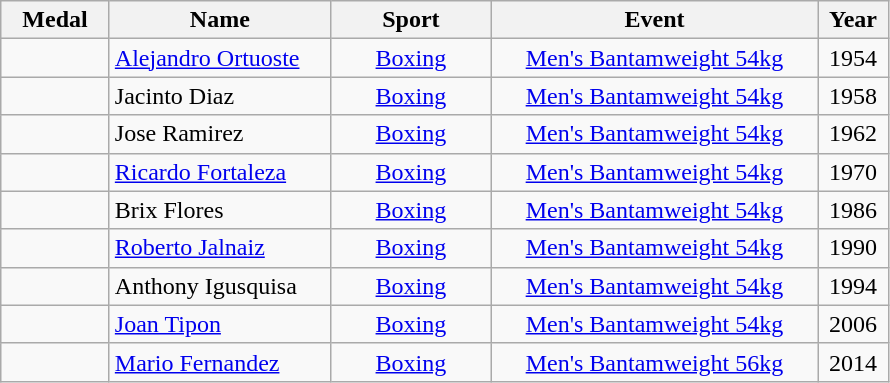<table class="wikitable"  style="font-size:100%;  text-align:center;">
<tr>
<th width="65">Medal</th>
<th width="140">Name</th>
<th width="100">Sport</th>
<th width="210">Event</th>
<th width="40">Year</th>
</tr>
<tr>
<td></td>
<td align=left><a href='#'>Alejandro Ortuoste</a></td>
<td><a href='#'>Boxing</a></td>
<td><a href='#'>Men's Bantamweight 54kg</a></td>
<td>1954</td>
</tr>
<tr>
<td></td>
<td align=left>Jacinto Diaz</td>
<td><a href='#'>Boxing</a></td>
<td><a href='#'>Men's Bantamweight 54kg</a></td>
<td>1958</td>
</tr>
<tr>
<td></td>
<td align=left>Jose Ramirez</td>
<td><a href='#'>Boxing</a></td>
<td><a href='#'>Men's Bantamweight 54kg</a></td>
<td>1962</td>
</tr>
<tr>
<td></td>
<td align=left><a href='#'>Ricardo Fortaleza</a></td>
<td><a href='#'>Boxing</a></td>
<td><a href='#'>Men's Bantamweight 54kg</a></td>
<td>1970</td>
</tr>
<tr>
<td></td>
<td align=left>Brix Flores</td>
<td><a href='#'>Boxing</a></td>
<td><a href='#'>Men's Bantamweight 54kg</a></td>
<td>1986</td>
</tr>
<tr>
<td></td>
<td align=left><a href='#'>Roberto Jalnaiz</a></td>
<td><a href='#'>Boxing</a></td>
<td><a href='#'>Men's Bantamweight 54kg</a></td>
<td>1990</td>
</tr>
<tr>
<td></td>
<td align=left>Anthony Igusquisa</td>
<td><a href='#'>Boxing</a></td>
<td><a href='#'>Men's Bantamweight 54kg</a></td>
<td>1994</td>
</tr>
<tr>
<td></td>
<td align=left><a href='#'>Joan Tipon</a></td>
<td><a href='#'>Boxing</a></td>
<td><a href='#'>Men's Bantamweight 54kg</a></td>
<td>2006</td>
</tr>
<tr>
<td></td>
<td align=left><a href='#'>Mario Fernandez</a></td>
<td><a href='#'>Boxing</a></td>
<td><a href='#'>Men's Bantamweight 56kg</a></td>
<td>2014</td>
</tr>
</table>
